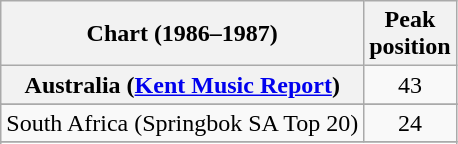<table class="wikitable plainrowheaders sortable">
<tr>
<th scope="col">Chart (1986–1987)</th>
<th scope="col">Peak<br>position</th>
</tr>
<tr>
<th scope="row">Australia (<a href='#'>Kent Music Report</a>)</th>
<td style="text-align:center;">43</td>
</tr>
<tr>
</tr>
<tr>
</tr>
<tr>
</tr>
<tr>
</tr>
<tr>
</tr>
<tr>
</tr>
<tr>
</tr>
<tr>
<td align="left">South Africa (Springbok SA Top 20)</td>
<td align="center">24</td>
</tr>
<tr>
</tr>
<tr>
</tr>
<tr>
</tr>
<tr>
</tr>
</table>
